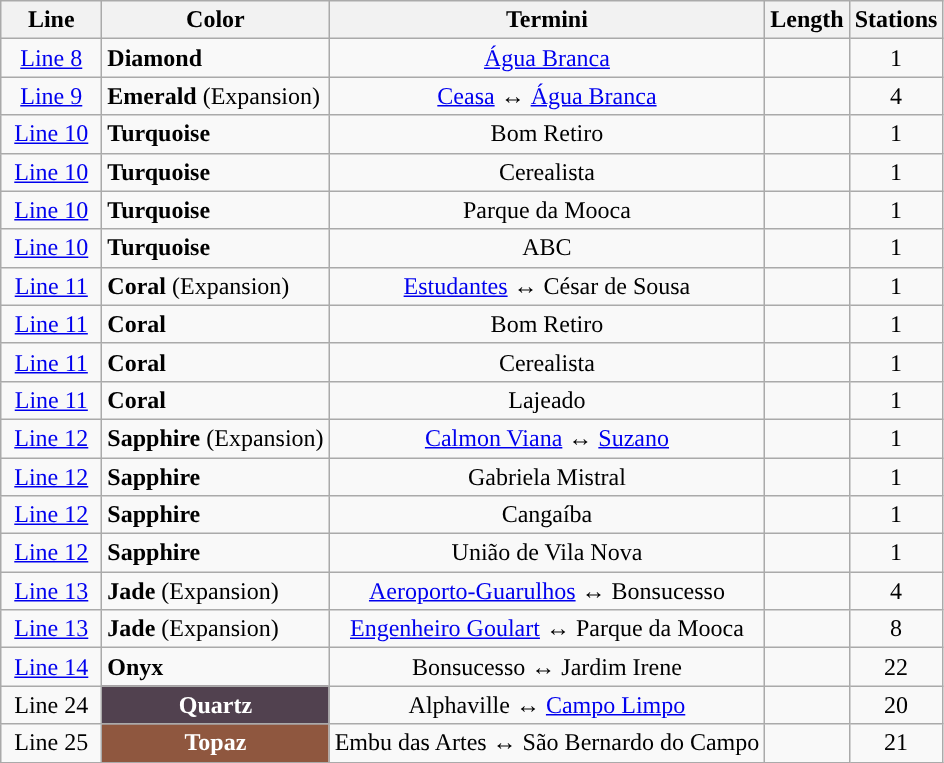<table class="wikitable">
<tr>
<th align="center" width="60px">Line</th>
<th align="center">Color</th>
<th align="center">Termini</th>
<th align="center">Length</th>
<th align="center">Stations</th>
</tr>
<tr>
<td align="center"><a href='#'>Line 8</a></td>
<td><strong>Diamond</strong></td>
<td align="center"><a href='#'>Água Branca</a></td>
<td></td>
<td align="center">1</td>
</tr>
<tr>
<td align="center"><a href='#'>Line 9</a></td>
<td><strong>Emerald</strong> (Expansion)</td>
<td align="center"><a href='#'>Ceasa</a> ↔ <a href='#'>Água Branca</a></td>
<td></td>
<td align="center">4</td>
</tr>
<tr>
<td align="center"><a href='#'>Line 10</a></td>
<td><strong>Turquoise</strong></td>
<td align="center">Bom Retiro</td>
<td></td>
<td align="center">1</td>
</tr>
<tr>
<td align="center"><a href='#'>Line 10</a></td>
<td><strong>Turquoise</strong></td>
<td align="center">Cerealista</td>
<td></td>
<td align="center">1</td>
</tr>
<tr>
<td align="center"><a href='#'>Line 10</a></td>
<td><strong>Turquoise</strong></td>
<td align="center">Parque da Mooca</td>
<td></td>
<td align="center">1</td>
</tr>
<tr>
<td align="center"><a href='#'>Line 10</a></td>
<td><strong>Turquoise</strong></td>
<td align="center">ABC</td>
<td></td>
<td align="center">1</td>
</tr>
<tr>
<td align="center"><a href='#'>Line 11</a></td>
<td><strong>Coral</strong> (Expansion)</td>
<td align="center"><a href='#'>Estudantes</a> ↔ César de Sousa</td>
<td align="center"></td>
<td align="center">1</td>
</tr>
<tr>
<td align="center"><a href='#'>Line 11</a></td>
<td><strong>Coral</strong></td>
<td align="center">Bom Retiro</td>
<td></td>
<td align="center">1</td>
</tr>
<tr>
<td align="center"><a href='#'>Line 11</a></td>
<td><strong>Coral</strong></td>
<td align="center">Cerealista</td>
<td></td>
<td align="center">1</td>
</tr>
<tr>
<td align="center"><a href='#'>Line 11</a></td>
<td><strong>Coral</strong></td>
<td align="center">Lajeado</td>
<td></td>
<td align="center">1</td>
</tr>
<tr>
<td align="center"><a href='#'>Line 12</a></td>
<td><strong>Sapphire</strong> (Expansion)</td>
<td align="center"><a href='#'>Calmon Viana</a> ↔ <a href='#'>Suzano</a></td>
<td align="center"></td>
<td align="center">1</td>
</tr>
<tr>
<td align="center"><a href='#'>Line 12</a></td>
<td><strong>Sapphire</strong></td>
<td align="center">Gabriela Mistral</td>
<td></td>
<td align="center">1</td>
</tr>
<tr>
<td align="center"><a href='#'>Line 12</a></td>
<td><strong>Sapphire</strong></td>
<td align="center">Cangaíba</td>
<td></td>
<td align="center">1</td>
</tr>
<tr>
<td align="center"><a href='#'>Line 12</a></td>
<td><strong>Sapphire</strong></td>
<td align="center">União de Vila Nova</td>
<td></td>
<td align="center">1</td>
</tr>
<tr>
<td align="center"><a href='#'>Line 13</a></td>
<td><strong>Jade</strong> (Expansion)</td>
<td align="center"><a href='#'>Aeroporto-Guarulhos</a> ↔ Bonsucesso</td>
<td align="center"></td>
<td align="center">4</td>
</tr>
<tr>
<td align="center"><a href='#'>Line 13</a></td>
<td><strong>Jade</strong> (Expansion)</td>
<td align="center"><a href='#'>Engenheiro Goulart</a> ↔ Parque da Mooca</td>
<td align="center"></td>
<td align="center">8</td>
</tr>
<tr>
<td align="center"><a href='#'>Line 14</a></td>
<td><strong>Onyx</strong></td>
<td align="center">Bonsucesso ↔ Jardim Irene</td>
<td align="center"></td>
<td align="center">22</td>
</tr>
<tr>
<td align="center">Line 24</td>
<td bgcolor="#51414F" align="center" style="color:white"><strong>Quartz</strong></td>
<td align="center">Alphaville ↔ <a href='#'>Campo Limpo</a></td>
<td align="center"></td>
<td align="center">20</td>
</tr>
<tr>
<td align="center">Line 25</td>
<td bgcolor="#8f573f" align="center" style="color:white"><strong>Topaz</strong></td>
<td align="center">Embu das Artes ↔ São Bernardo do Campo</td>
<td align="center"></td>
<td align="center">21</td>
</tr>
</table>
